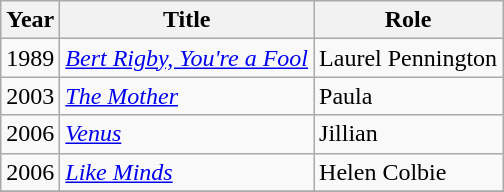<table class="wikitable">
<tr>
<th>Year</th>
<th>Title</th>
<th>Role</th>
</tr>
<tr>
<td>1989</td>
<td><em><a href='#'>Bert Rigby, You're a Fool</a></em></td>
<td>Laurel Pennington</td>
</tr>
<tr>
<td>2003</td>
<td><em><a href='#'>The Mother</a></em></td>
<td>Paula</td>
</tr>
<tr>
<td>2006</td>
<td><em><a href='#'>Venus</a></em></td>
<td>Jillian</td>
</tr>
<tr>
<td>2006</td>
<td><em><a href='#'>Like Minds</a></em></td>
<td>Helen Colbie</td>
</tr>
<tr>
</tr>
</table>
